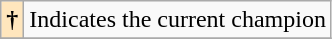<table class="wikitable">
<tr>
<th style="background-color:#FFE6BD">†</th>
<td>Indicates the current champion</td>
</tr>
<tr>
</tr>
</table>
